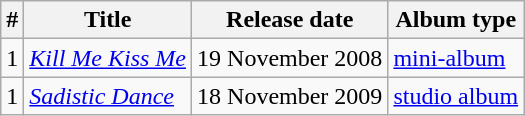<table class="wikitable">
<tr>
<th>#</th>
<th>Title</th>
<th>Release date</th>
<th>Album type</th>
</tr>
<tr>
<td>1</td>
<td><em><a href='#'>Kill Me Kiss Me</a></em></td>
<td>19 November 2008</td>
<td><a href='#'>mini-album</a></td>
</tr>
<tr>
<td>1</td>
<td><em><a href='#'>Sadistic Dance</a></em></td>
<td>18 November 2009</td>
<td><a href='#'>studio album</a></td>
</tr>
</table>
